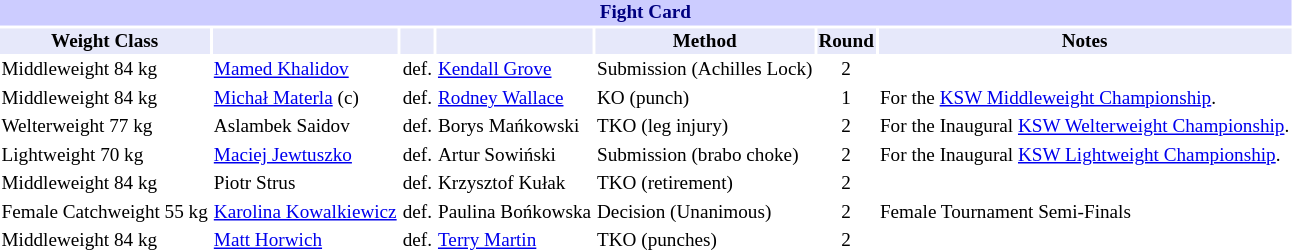<table class="toccolours" style="font-size: 80%;">
<tr>
<th colspan="8" style="background-color: #ccf; color: #000080; text-align: center;"><strong>Fight Card</strong></th>
</tr>
<tr>
<th colspan="1" style="background-color: #E6E8FA; color: #000000; text-align: center;">Weight Class</th>
<th colspan="1" style="background-color: #E6E8FA; color: #000000; text-align: center;"></th>
<th colspan="1" style="background-color: #E6E8FA; color: #000000; text-align: center;"></th>
<th colspan="1" style="background-color: #E6E8FA; color: #000000; text-align: center;"></th>
<th colspan="1" style="background-color: #E6E8FA; color: #000000; text-align: center;">Method</th>
<th colspan="1" style="background-color: #E6E8FA; color: #000000; text-align: center;">Round</th>
<th colspan="1" style="background-color: #E6E8FA; color: #000000; text-align: center;">Notes</th>
</tr>
<tr>
<td>Middleweight 84 kg</td>
<td> <a href='#'>Mamed Khalidov</a></td>
<td align=center>def.</td>
<td> <a href='#'>Kendall Grove</a></td>
<td>Submission (Achilles Lock)</td>
<td align=center>2</td>
<td></td>
</tr>
<tr>
<td>Middleweight 84 kg</td>
<td> <a href='#'>Michał Materla</a> (c)</td>
<td align=center>def.</td>
<td> <a href='#'>Rodney Wallace</a></td>
<td>KO (punch)</td>
<td align=center>1</td>
<td>For the <a href='#'>KSW Middleweight Championship</a>.</td>
</tr>
<tr>
<td>Welterweight 77 kg</td>
<td> Aslambek Saidov</td>
<td align=center>def.</td>
<td> Borys Mańkowski</td>
<td>TKO (leg injury)</td>
<td align=center>2</td>
<td>For the Inaugural <a href='#'>KSW Welterweight Championship</a>.</td>
</tr>
<tr>
<td>Lightweight 70 kg</td>
<td> <a href='#'>Maciej Jewtuszko</a></td>
<td align=center>def.</td>
<td> Artur Sowiński</td>
<td>Submission (brabo choke)</td>
<td align=center>2</td>
<td>For the Inaugural <a href='#'>KSW Lightweight Championship</a>.</td>
</tr>
<tr>
<td>Middleweight 84 kg</td>
<td> Piotr Strus</td>
<td align=center>def.</td>
<td> Krzysztof Kułak</td>
<td>TKO (retirement)</td>
<td align=center>2</td>
<td></td>
</tr>
<tr>
<td>Female Catchweight 55 kg</td>
<td> <a href='#'>Karolina Kowalkiewicz</a></td>
<td align=center>def.</td>
<td> Paulina Bońkowska</td>
<td>Decision (Unanimous)</td>
<td align=center>2</td>
<td>Female Tournament Semi-Finals</td>
</tr>
<tr>
<td>Middleweight 84 kg</td>
<td> <a href='#'>Matt Horwich</a></td>
<td align=center>def.</td>
<td> <a href='#'>Terry Martin</a></td>
<td>TKO (punches)</td>
<td align=center>2</td>
<td></td>
</tr>
</table>
